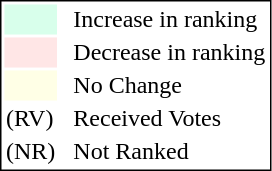<table style="border:1px solid black;">
<tr>
<td style="background:#D8FFEB; width:20px;"></td>
<td> </td>
<td>Increase in ranking</td>
</tr>
<tr>
<td style="background:#FFE6E6; width:20px;"></td>
<td> </td>
<td>Decrease in ranking</td>
</tr>
<tr>
<td style="background:#FFFFE6; width:20px;"></td>
<td> </td>
<td>No Change</td>
</tr>
<tr>
<td>(RV)</td>
<td> </td>
<td>Received Votes</td>
</tr>
<tr>
<td>(NR)</td>
<td> </td>
<td>Not Ranked</td>
</tr>
</table>
